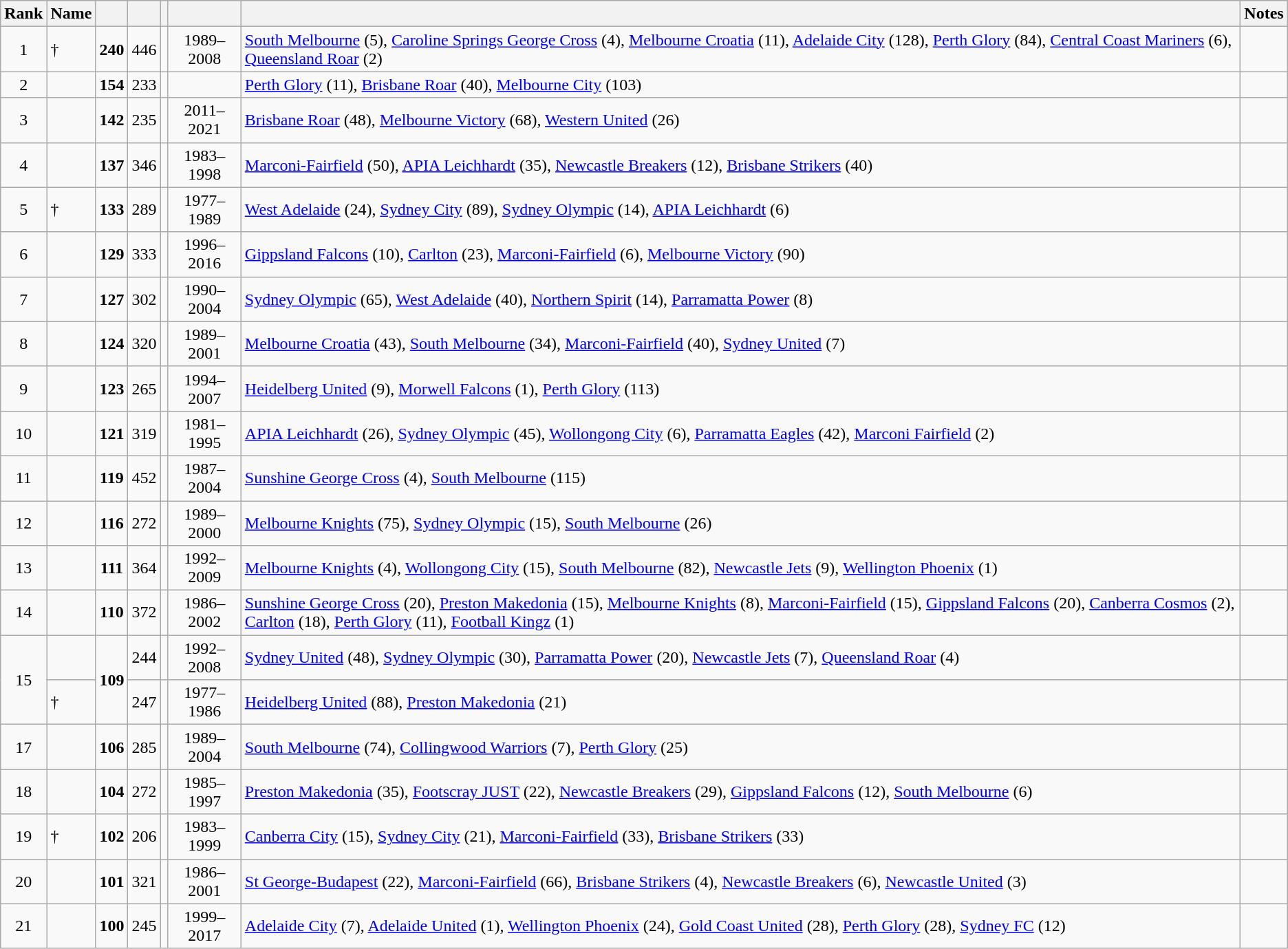<table class="wikitable sortable" style="text-align: center">
<tr>
<th>Rank</th>
<th>Name</th>
<th></th>
<th></th>
<th></th>
<th></th>
<th class="unsortable"></th>
<th class="unsortable">Notes</th>
</tr>
<tr>
<td>1</td>
<td align=left>  †</td>
<td><strong>240</strong></td>
<td>446</td>
<td></td>
<td>1989–2008</td>
<td align=left><a href='#'>South Melbourne</a> (5), <a href='#'>Caroline Springs George Cross</a> (4), <a href='#'>Melbourne Croatia</a> (11), <a href='#'>Adelaide City</a> (128), <a href='#'>Perth Glory</a> (84), <a href='#'>Central Coast Mariners</a> (6), <a href='#'>Queensland Roar</a> (2)</td>
<td></td>
</tr>
<tr>
<td>2</td>
<td align=left> </td>
<td><strong>154</strong></td>
<td>233</td>
<td></td>
<td></td>
<td align=left><a href='#'>Perth Glory</a> (11), <a href='#'>Brisbane Roar</a> (40), <a href='#'>Melbourne City</a> (103)</td>
<td></td>
</tr>
<tr>
<td>3</td>
<td align=left> </td>
<td><strong>142</strong></td>
<td>235</td>
<td></td>
<td>2011–2021</td>
<td align=left><a href='#'>Brisbane Roar</a> (48), <a href='#'>Melbourne Victory</a> (68), <a href='#'>Western United</a> (26)</td>
<td></td>
</tr>
<tr>
<td>4</td>
<td align=left> </td>
<td><strong>137</strong></td>
<td>346</td>
<td></td>
<td>1983–1998</td>
<td align=left><a href='#'>Marconi-Fairfield</a> (50), <a href='#'>APIA Leichhardt</a> (35), <a href='#'>Newcastle Breakers</a> (12), <a href='#'>Brisbane Strikers</a> (40)</td>
<td></td>
</tr>
<tr>
<td>5</td>
<td align=left>  †</td>
<td><strong>133</strong></td>
<td>289</td>
<td></td>
<td>1977–1989</td>
<td align=left><a href='#'>West Adelaide</a> (24), <a href='#'>Sydney City</a> (89), <a href='#'>Sydney Olympic</a> (14), <a href='#'>APIA Leichhardt</a> (6)</td>
<td></td>
</tr>
<tr>
<td>6</td>
<td align=left> </td>
<td><strong>129</strong></td>
<td>333</td>
<td></td>
<td>1996–2016</td>
<td align=left><a href='#'>Gippsland Falcons</a> (10), <a href='#'>Carlton</a> (23), <a href='#'>Marconi-Fairfield</a> (6), <a href='#'>Melbourne Victory</a> (90)</td>
<td></td>
</tr>
<tr>
<td>7</td>
<td align=left> </td>
<td><strong>127</strong></td>
<td>302</td>
<td></td>
<td>1990–2004</td>
<td align=left><a href='#'>Sydney Olympic</a> (65), <a href='#'>West Adelaide</a> (40), <a href='#'>Northern Spirit</a> (14), <a href='#'>Parramatta Power</a> (8)</td>
<td></td>
</tr>
<tr>
<td>8</td>
<td align=left> </td>
<td><strong>124</strong></td>
<td>320</td>
<td></td>
<td>1989–2001</td>
<td align=left><a href='#'>Melbourne Croatia</a> (43), <a href='#'>South Melbourne</a> (34), <a href='#'>Marconi-Fairfield</a> (40), <a href='#'>Sydney United</a> (7)</td>
<td></td>
</tr>
<tr>
<td>9</td>
<td align=left></td>
<td><strong>123</strong></td>
<td>265</td>
<td></td>
<td>1994–2007</td>
<td align=left><a href='#'>Heidelberg United</a> (9), <a href='#'>Morwell Falcons</a> (1), <a href='#'>Perth Glory</a> (113)</td>
<td></td>
</tr>
<tr>
<td>10</td>
<td align=left> </td>
<td><strong>121</strong></td>
<td>319</td>
<td></td>
<td>1981–1995</td>
<td align=left><a href='#'>APIA Leichhardt</a> (26), <a href='#'>Sydney Olympic</a> (45), <a href='#'>Wollongong City</a> (6), <a href='#'>Parramatta Eagles</a> (42), <a href='#'>Marconi Fairfield</a> (2)</td>
<td></td>
</tr>
<tr>
<td>11</td>
<td align=left> </td>
<td><strong>119</strong></td>
<td>452</td>
<td></td>
<td>1987–2004</td>
<td align=left><a href='#'>Sunshine George Cross</a> (4), <a href='#'>South Melbourne</a> (115)</td>
<td></td>
</tr>
<tr>
<td>12</td>
<td align=left> </td>
<td><strong>116</strong></td>
<td>272</td>
<td></td>
<td>1989–2000</td>
<td align=left><a href='#'>Melbourne Knights</a> (75), <a href='#'>Sydney Olympic</a> (15), <a href='#'>South Melbourne</a> (26)</td>
<td></td>
</tr>
<tr>
<td>13</td>
<td align=left> </td>
<td><strong>111</strong></td>
<td>364</td>
<td></td>
<td>1992–2009</td>
<td align=left><a href='#'>Melbourne Knights</a> (4), <a href='#'>Wollongong City</a> (15), <a href='#'>South Melbourne</a> (82), <a href='#'>Newcastle Jets</a> (9), <a href='#'>Wellington Phoenix</a> (1)</td>
<td></td>
</tr>
<tr>
<td>14</td>
<td align=left> </td>
<td><strong>110</strong></td>
<td>372</td>
<td></td>
<td>1986–2002</td>
<td align=left><a href='#'>Sunshine George Cross</a> (20), <a href='#'>Preston Makedonia</a> (15), <a href='#'>Melbourne Knights</a> (8), <a href='#'>Marconi-Fairfield</a> (15), <a href='#'>Gippsland Falcons</a> (20), <a href='#'>Canberra Cosmos</a> (2), <a href='#'>Carlton</a> (18), <a href='#'>Perth Glory</a> (11), <a href='#'>Football Kingz</a> (1)</td>
<td></td>
</tr>
<tr>
<td rowspan="2">15</td>
<td align=left> </td>
<td rowspan="2"><strong>109</strong></td>
<td>244</td>
<td></td>
<td>1992–2008</td>
<td align=left><a href='#'>Sydney United</a> (48), <a href='#'>Sydney Olympic</a> (30), <a href='#'>Parramatta Power</a> (20), <a href='#'>Newcastle Jets</a> (7), <a href='#'>Queensland Roar</a> (4)</td>
<td></td>
</tr>
<tr>
<td align=left>  †</td>
<td>247</td>
<td></td>
<td>1977–1986</td>
<td align=left><a href='#'>Heidelberg United</a> (88), <a href='#'>Preston Makedonia</a> (21)</td>
<td></td>
</tr>
<tr>
<td>17</td>
<td align=left> </td>
<td><strong>106</strong></td>
<td>285</td>
<td></td>
<td>1989–2004</td>
<td align=left><a href='#'>South Melbourne</a> (74), <a href='#'>Collingwood Warriors</a> (7), <a href='#'>Perth Glory</a> (25)</td>
<td></td>
</tr>
<tr>
<td>18</td>
<td align=left> </td>
<td><strong>104</strong></td>
<td>272</td>
<td></td>
<td>1985–1997</td>
<td align=left><a href='#'>Preston Makedonia</a> (35), <a href='#'>Footscray JUST</a> (22), <a href='#'>Newcastle Breakers</a> (29), <a href='#'>Gippsland Falcons</a> (12), <a href='#'>South Melbourne</a> (6)</td>
<td></td>
</tr>
<tr>
<td>19</td>
<td align=left>  †</td>
<td><strong>102</strong></td>
<td>206</td>
<td></td>
<td>1983–1999</td>
<td align=left><a href='#'>Canberra City</a> (15), <a href='#'>Sydney City</a> (21), <a href='#'>Marconi-Fairfield</a> (33), <a href='#'>Brisbane Strikers</a> (33)</td>
<td></td>
</tr>
<tr>
<td>20</td>
<td align=left> </td>
<td><strong>101</strong></td>
<td>321</td>
<td></td>
<td>1986–2001</td>
<td align=left><a href='#'>St George-Budapest</a> (22), <a href='#'>Marconi-Fairfield</a> (66), <a href='#'>Brisbane Strikers</a> (4), <a href='#'>Newcastle Breakers</a> (6), <a href='#'>Newcastle United</a> (3)</td>
<td></td>
</tr>
<tr>
<td>21</td>
<td align=left> </td>
<td><strong>100</strong></td>
<td>245</td>
<td></td>
<td>1999–2017</td>
<td align=left><a href='#'>Adelaide City</a> (7), <a href='#'>Adelaide United</a> (1), <a href='#'>Wellington Phoenix</a> (24), <a href='#'>Gold Coast United</a> (28), <a href='#'>Perth Glory</a> (28), <a href='#'>Sydney FC</a> (12)</td>
<td></td>
</tr>
</table>
